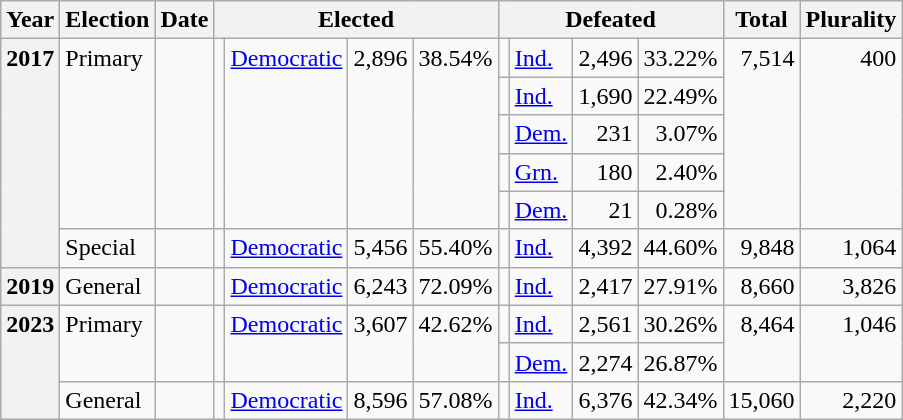<table class=wikitable>
<tr>
<th>Year</th>
<th>Election</th>
<th>Date</th>
<th ! colspan="4">Elected</th>
<th ! colspan="4">Defeated</th>
<th>Total</th>
<th>Plurality</th>
</tr>
<tr>
<th valign="top" rowspan="6">2017</th>
<td valign="top" rowspan="5">Primary</td>
<td valign="top" rowspan="5"></td>
<td valign="top" rowspan="5"></td>
<td valign="top" rowspan="5" ><a href='#'>Democratic</a></td>
<td valign="top" rowspan="5" align="right">2,896</td>
<td valign="top" rowspan="5" align="right">38.54%</td>
<td valign="top"></td>
<td valign="top" ><a href='#'>Ind.</a></td>
<td valign="top" align="right">2,496</td>
<td valign="top" align="right">33.22%</td>
<td valign="top" rowspan="5" align="right">7,514</td>
<td valign="top" rowspan="5" align="right">400</td>
</tr>
<tr>
<td valign="top"></td>
<td valign="top" ><a href='#'>Ind.</a></td>
<td valign="top" align="right">1,690</td>
<td valign="top" align="right">22.49%</td>
</tr>
<tr>
<td valign="top"></td>
<td valign="top" ><a href='#'>Dem.</a></td>
<td valign="top" align="right">231</td>
<td valign="top" align="right">3.07%</td>
</tr>
<tr>
<td valign="top"></td>
<td valign="top" ><a href='#'>Grn.</a></td>
<td valign="top" align="right">180</td>
<td valign="top" align="right">2.40%</td>
</tr>
<tr>
<td valign="top"></td>
<td valign="top" ><a href='#'>Dem.</a></td>
<td valign="top" align="right">21</td>
<td valign="top" align="right">0.28%</td>
</tr>
<tr>
<td valign="top">Special</td>
<td valign="top"></td>
<td valign="top"></td>
<td valign="top" ><a href='#'>Democratic</a></td>
<td valign="top" align="right">5,456</td>
<td valign="top" align="right">55.40%</td>
<td valign="top"></td>
<td valign="top" ><a href='#'>Ind.</a></td>
<td valign="top" align="right">4,392</td>
<td valign="top" align="right">44.60%</td>
<td valign="top" align="right">9,848</td>
<td valign="top" align="right">1,064</td>
</tr>
<tr>
<th valign="top">2019</th>
<td valign="top">General</td>
<td valign="top"></td>
<td valign="top"></td>
<td valign="top" ><a href='#'>Democratic</a></td>
<td valign="top" align="right">6,243</td>
<td valign="top" align="right">72.09%</td>
<td valign="top"></td>
<td valign="top" ><a href='#'>Ind.</a></td>
<td valign="top" align="right">2,417</td>
<td valign="top" align="right">27.91%</td>
<td valign="top" align="right">8,660</td>
<td valign="top" align="right">3,826</td>
</tr>
<tr>
<th rowspan="3" valign="top">2023</th>
<td rowspan="2" valign="top">Primary</td>
<td rowspan="2" valign="top"></td>
<td rowspan="2" valign="top"></td>
<td rowspan="2" valign="top" ><a href='#'>Democratic</a></td>
<td rowspan="2" valign="top" align="right">3,607</td>
<td rowspan="2" valign="top" align="right">42.62%</td>
<td valign="top"></td>
<td valign="top" ><a href='#'>Ind.</a></td>
<td valign="top" align="right">2,561</td>
<td valign="top" align="right">30.26%</td>
<td rowspan="2" valign="top" align="right">8,464</td>
<td rowspan="2" valign="top" align="right">1,046</td>
</tr>
<tr>
<td valign="top"></td>
<td valign="top" ><a href='#'>Dem.</a></td>
<td valign="top" align="right">2,274</td>
<td valign="top" align="right">26.87%</td>
</tr>
<tr>
<td valign="top">General</td>
<td valign="top"></td>
<td valign="top"></td>
<td valign="top" ><a href='#'>Democratic</a></td>
<td valign="top" align="right">8,596</td>
<td valign="top" align="right">57.08%</td>
<td valign="top"></td>
<td valign="top" ><a href='#'>Ind.</a></td>
<td valign="top" align="right">6,376</td>
<td valign="top" align="right">42.34%</td>
<td valign="top" align="right">15,060</td>
<td valign="top" align="right">2,220</td>
</tr>
</table>
